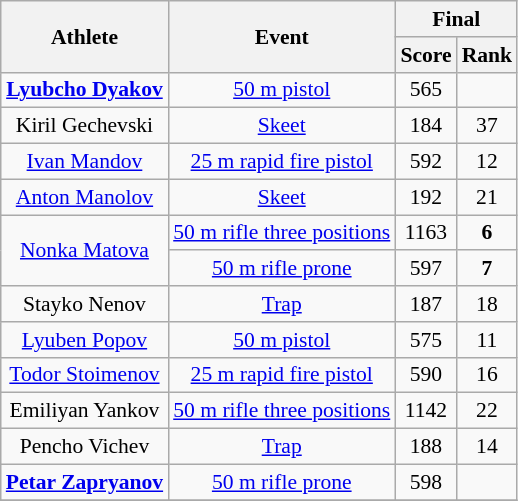<table class="wikitable" style="font-size:90%; text-align:center;">
<tr>
<th rowspan="2">Athlete</th>
<th rowspan="2">Event</th>
<th colspan="2">Final</th>
</tr>
<tr>
<th>Score</th>
<th>Rank</th>
</tr>
<tr>
<td rowspan=1><strong><a href='#'>Lyubcho Dyakov</a></strong></td>
<td><a href='#'>50 m pistol</a></td>
<td align="center">565</td>
<td align="center"></td>
</tr>
<tr>
<td rowspan=1>Kiril Gechevski</td>
<td><a href='#'>Skeet</a></td>
<td align="center">184</td>
<td align="center">37</td>
</tr>
<tr>
<td rowspan=1><a href='#'>Ivan Mandov</a></td>
<td><a href='#'>25 m rapid fire pistol</a></td>
<td align="center">592</td>
<td align="center">12</td>
</tr>
<tr>
<td rowspan=1><a href='#'>Anton Manolov</a></td>
<td><a href='#'>Skeet</a></td>
<td align="center">192</td>
<td align="center">21</td>
</tr>
<tr>
<td rowspan=2><a href='#'>Nonka Matova</a></td>
<td><a href='#'>50 m rifle three positions</a></td>
<td align="center">1163</td>
<td align="center"><strong>6</strong></td>
</tr>
<tr>
<td><a href='#'>50 m rifle prone</a></td>
<td align="center">597</td>
<td align="center"><strong>7</strong></td>
</tr>
<tr>
<td rowspan=1>Stayko Nenov</td>
<td><a href='#'>Trap</a></td>
<td align="center">187</td>
<td align="center">18</td>
</tr>
<tr>
<td rowspan=1><a href='#'>Lyuben Popov</a></td>
<td><a href='#'>50 m pistol</a></td>
<td align="center">575</td>
<td align="center">11</td>
</tr>
<tr>
<td rowspan=1><a href='#'>Todor Stoimenov</a></td>
<td><a href='#'>25 m rapid fire pistol</a></td>
<td align="center">590</td>
<td align="center">16</td>
</tr>
<tr>
<td rowspan=1>Emiliyan Yankov</td>
<td><a href='#'>50 m rifle three positions</a></td>
<td align="center">1142</td>
<td align="center">22</td>
</tr>
<tr>
<td rowspan=1>Pencho Vichev</td>
<td><a href='#'>Trap</a></td>
<td align="center">188</td>
<td align="center">14</td>
</tr>
<tr>
<td rowspan=1><strong><a href='#'>Petar Zapryanov</a></strong></td>
<td><a href='#'>50 m rifle prone</a></td>
<td align="center">598</td>
<td align="center"></td>
</tr>
<tr>
</tr>
</table>
